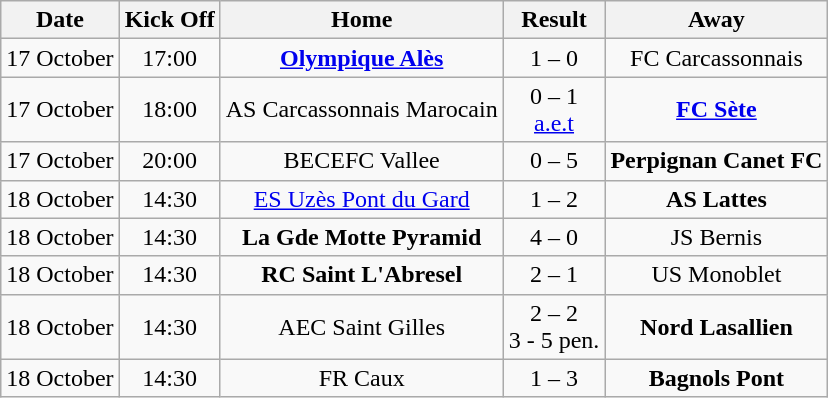<table class="wikitable" style="text-align: center">
<tr>
<th scope="col">Date</th>
<th scope="col">Kick Off</th>
<th scope="col">Home</th>
<th scope="col">Result</th>
<th scope="col">Away</th>
</tr>
<tr>
<td>17 October</td>
<td>17:00</td>
<td><strong><a href='#'>Olympique Alès</a></strong></td>
<td>1 – 0</td>
<td>FC Carcassonnais</td>
</tr>
<tr>
<td>17 October</td>
<td>18:00</td>
<td>AS Carcassonnais Marocain</td>
<td>0 – 1 <br> <a href='#'>a.e.t</a></td>
<td><strong><a href='#'>FC Sète</a></strong></td>
</tr>
<tr>
<td>17 October</td>
<td>20:00</td>
<td>BECEFC Vallee</td>
<td>0 – 5</td>
<td><strong>Perpignan Canet FC</strong></td>
</tr>
<tr>
<td>18 October</td>
<td>14:30</td>
<td><a href='#'>ES Uzès Pont du Gard</a></td>
<td>1 – 2</td>
<td><strong>AS Lattes</strong></td>
</tr>
<tr>
<td>18 October</td>
<td>14:30</td>
<td><strong>La Gde Motte Pyramid</strong></td>
<td>4 – 0</td>
<td>JS Bernis</td>
</tr>
<tr>
<td>18 October</td>
<td>14:30</td>
<td><strong>RC Saint L'Abresel</strong></td>
<td>2 – 1</td>
<td>US Monoblet</td>
</tr>
<tr>
<td>18 October</td>
<td>14:30</td>
<td>AEC Saint Gilles</td>
<td>2 – 2 <br> 3 - 5 pen.</td>
<td><strong>Nord Lasallien</strong></td>
</tr>
<tr>
<td>18 October</td>
<td>14:30</td>
<td>FR Caux</td>
<td>1 – 3</td>
<td><strong>Bagnols Pont</strong></td>
</tr>
</table>
